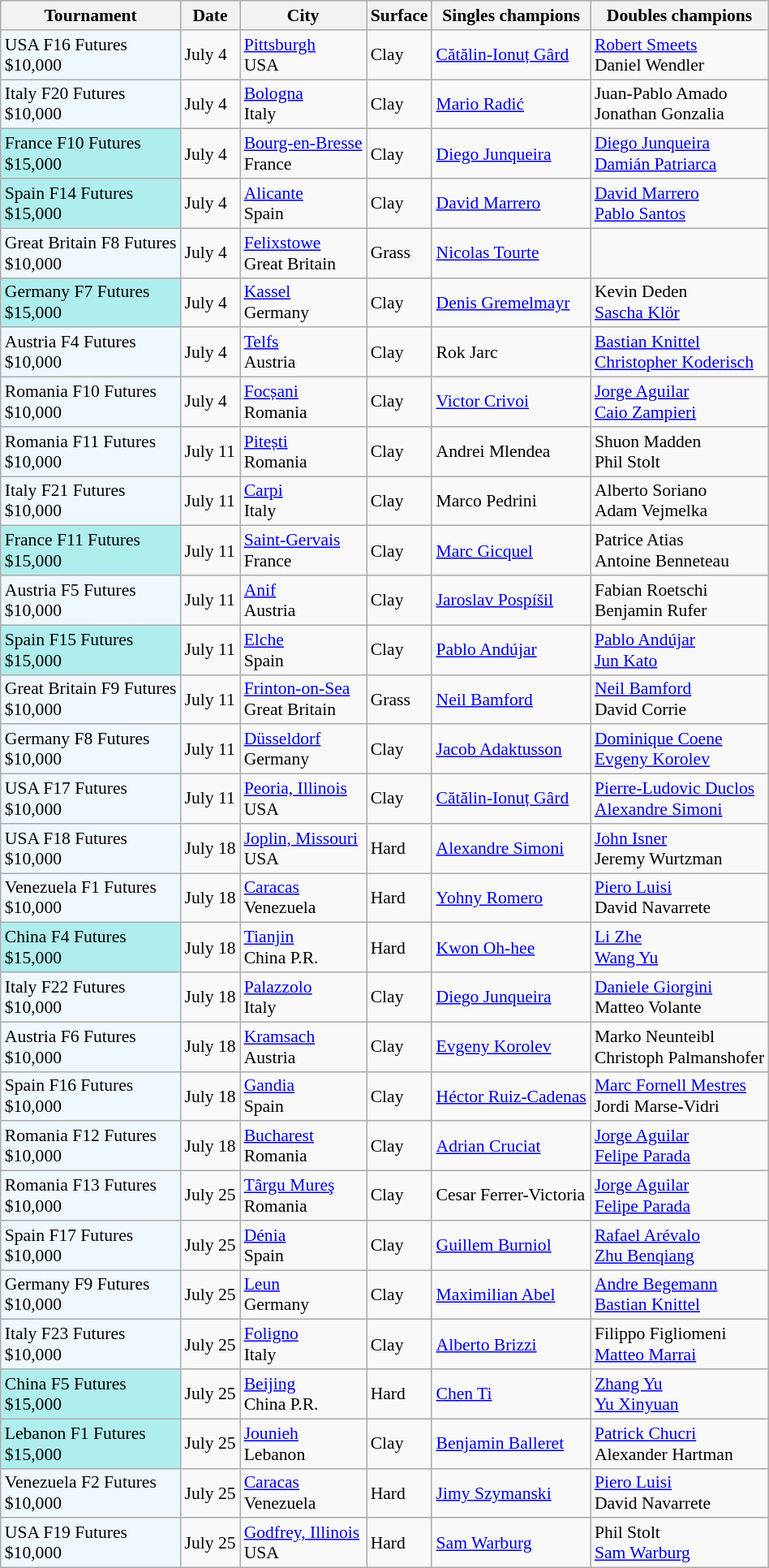<table class="sortable wikitable" style="font-size:90%">
<tr>
<th>Tournament</th>
<th>Date</th>
<th>City</th>
<th>Surface</th>
<th>Singles champions</th>
<th>Doubles champions</th>
</tr>
<tr>
<td style="background:#f0f8ff;">USA F16 Futures<br>$10,000</td>
<td>July 4</td>
<td><a href='#'>Pittsburgh</a><br>USA</td>
<td>Clay</td>
<td> <a href='#'>Cătălin-Ionuț Gârd</a></td>
<td> <a href='#'>Robert Smeets</a><br> Daniel Wendler</td>
</tr>
<tr>
<td style="background:#f0f8ff;">Italy F20 Futures<br>$10,000</td>
<td>July 4</td>
<td><a href='#'>Bologna</a><br>Italy</td>
<td>Clay</td>
<td> <a href='#'>Mario Radić</a></td>
<td> Juan-Pablo Amado<br> Jonathan Gonzalia</td>
</tr>
<tr>
<td style="background:#afeeee;">France F10 Futures<br>$15,000</td>
<td>July 4</td>
<td><a href='#'>Bourg-en-Bresse</a><br>France</td>
<td>Clay</td>
<td> <a href='#'>Diego Junqueira</a></td>
<td> <a href='#'>Diego Junqueira</a><br> <a href='#'>Damián Patriarca</a></td>
</tr>
<tr>
<td style="background:#afeeee;">Spain F14 Futures<br>$15,000</td>
<td>July 4</td>
<td><a href='#'>Alicante</a><br>Spain</td>
<td>Clay</td>
<td> <a href='#'>David Marrero</a></td>
<td> <a href='#'>David Marrero</a><br> <a href='#'>Pablo Santos</a></td>
</tr>
<tr>
<td style="background:#f0f8ff;">Great Britain F8 Futures<br>$10,000</td>
<td>July 4</td>
<td><a href='#'>Felixstowe</a><br>Great Britain</td>
<td>Grass</td>
<td> <a href='#'>Nicolas Tourte</a></td>
<td></td>
</tr>
<tr>
<td style="background:#afeeee;">Germany F7 Futures<br>$15,000</td>
<td>July 4</td>
<td><a href='#'>Kassel</a><br>Germany</td>
<td>Clay</td>
<td> <a href='#'>Denis Gremelmayr</a></td>
<td> Kevin Deden<br> <a href='#'>Sascha Klör</a></td>
</tr>
<tr>
<td style="background:#f0f8ff;">Austria F4 Futures<br>$10,000</td>
<td>July 4</td>
<td><a href='#'>Telfs</a><br>Austria</td>
<td>Clay</td>
<td> Rok Jarc</td>
<td> <a href='#'>Bastian Knittel</a><br> <a href='#'>Christopher Koderisch</a></td>
</tr>
<tr>
<td style="background:#f0f8ff;">Romania F10 Futures<br>$10,000</td>
<td>July 4</td>
<td><a href='#'>Focșani</a><br>Romania</td>
<td>Clay</td>
<td> <a href='#'>Victor Crivoi</a></td>
<td> <a href='#'>Jorge Aguilar</a><br> <a href='#'>Caio Zampieri</a></td>
</tr>
<tr>
<td style="background:#f0f8ff;">Romania F11 Futures<br>$10,000</td>
<td>July 11</td>
<td><a href='#'>Pitești</a><br>Romania</td>
<td>Clay</td>
<td> Andrei Mlendea</td>
<td> Shuon Madden<br> Phil Stolt</td>
</tr>
<tr>
<td style="background:#f0f8ff;">Italy F21 Futures<br>$10,000</td>
<td>July 11</td>
<td><a href='#'>Carpi</a><br>Italy</td>
<td>Clay</td>
<td> Marco Pedrini</td>
<td> Alberto Soriano<br> Adam Vejmelka</td>
</tr>
<tr>
<td style="background:#afeeee;">France F11 Futures<br>$15,000</td>
<td>July 11</td>
<td><a href='#'>Saint-Gervais</a><br>France</td>
<td>Clay</td>
<td> <a href='#'>Marc Gicquel</a></td>
<td> Patrice Atias<br> Antoine Benneteau</td>
</tr>
<tr>
<td style="background:#f0f8ff;">Austria F5 Futures<br>$10,000</td>
<td>July 11</td>
<td><a href='#'>Anif</a><br>Austria</td>
<td>Clay</td>
<td> <a href='#'>Jaroslav Pospíšil</a></td>
<td> Fabian Roetschi<br> Benjamin Rufer</td>
</tr>
<tr>
<td style="background:#afeeee;">Spain F15 Futures<br>$15,000</td>
<td>July 11</td>
<td><a href='#'>Elche</a><br>Spain</td>
<td>Clay</td>
<td> <a href='#'>Pablo Andújar</a></td>
<td> <a href='#'>Pablo Andújar</a><br> <a href='#'>Jun Kato</a></td>
</tr>
<tr>
<td style="background:#f0f8ff;">Great Britain F9 Futures<br>$10,000</td>
<td>July 11</td>
<td><a href='#'>Frinton-on-Sea</a><br>Great Britain</td>
<td>Grass</td>
<td> <a href='#'>Neil Bamford</a></td>
<td> <a href='#'>Neil Bamford</a><br> David Corrie</td>
</tr>
<tr>
<td style="background:#f0f8ff;">Germany F8 Futures<br>$10,000</td>
<td>July 11</td>
<td><a href='#'>Düsseldorf</a><br>Germany</td>
<td>Clay</td>
<td> <a href='#'>Jacob Adaktusson</a></td>
<td> <a href='#'>Dominique Coene</a><br> <a href='#'>Evgeny Korolev</a></td>
</tr>
<tr>
<td style="background:#f0f8ff;">USA F17 Futures<br>$10,000</td>
<td>July 11</td>
<td><a href='#'>Peoria, Illinois</a><br>USA</td>
<td>Clay</td>
<td> <a href='#'>Cătălin-Ionuț Gârd</a></td>
<td> <a href='#'>Pierre-Ludovic Duclos</a><br> <a href='#'>Alexandre Simoni</a></td>
</tr>
<tr>
<td style="background:#f0f8ff;">USA F18 Futures<br>$10,000</td>
<td>July 18</td>
<td><a href='#'>Joplin, Missouri</a><br>USA</td>
<td>Hard</td>
<td> <a href='#'>Alexandre Simoni</a></td>
<td> <a href='#'>John Isner</a><br> Jeremy Wurtzman</td>
</tr>
<tr>
<td style="background:#f0f8ff;">Venezuela F1 Futures<br>$10,000</td>
<td>July 18</td>
<td><a href='#'>Caracas</a><br>Venezuela</td>
<td>Hard</td>
<td> <a href='#'>Yohny Romero</a></td>
<td> <a href='#'>Piero Luisi</a><br> David Navarrete</td>
</tr>
<tr>
<td style="background:#afeeee;">China F4 Futures<br>$15,000</td>
<td>July 18</td>
<td><a href='#'>Tianjin</a><br>China P.R.</td>
<td>Hard</td>
<td> <a href='#'>Kwon Oh-hee</a></td>
<td> <a href='#'>Li Zhe</a><br> <a href='#'>Wang Yu</a></td>
</tr>
<tr>
<td style="background:#f0f8ff;">Italy F22 Futures<br>$10,000</td>
<td>July 18</td>
<td><a href='#'>Palazzolo</a><br>Italy</td>
<td>Clay</td>
<td> <a href='#'>Diego Junqueira</a></td>
<td> <a href='#'>Daniele Giorgini</a><br> Matteo Volante</td>
</tr>
<tr>
<td style="background:#f0f8ff;">Austria F6 Futures<br>$10,000</td>
<td>July 18</td>
<td><a href='#'>Kramsach</a><br>Austria</td>
<td>Clay</td>
<td> <a href='#'>Evgeny Korolev</a></td>
<td> Marko Neunteibl<br> Christoph Palmanshofer</td>
</tr>
<tr>
<td style="background:#f0f8ff;">Spain F16 Futures<br>$10,000</td>
<td>July 18</td>
<td><a href='#'>Gandia</a><br>Spain</td>
<td>Clay</td>
<td> <a href='#'>Héctor Ruiz-Cadenas</a></td>
<td> <a href='#'>Marc Fornell Mestres</a><br> Jordi Marse-Vidri</td>
</tr>
<tr>
<td style="background:#f0f8ff;">Romania F12 Futures<br>$10,000</td>
<td>July 18</td>
<td><a href='#'>Bucharest</a><br>Romania</td>
<td>Clay</td>
<td> <a href='#'>Adrian Cruciat</a></td>
<td> <a href='#'>Jorge Aguilar</a><br> <a href='#'>Felipe Parada</a></td>
</tr>
<tr>
<td style="background:#f0f8ff;">Romania F13 Futures<br>$10,000</td>
<td>July 25</td>
<td><a href='#'>Târgu Mureş</a><br>Romania</td>
<td>Clay</td>
<td> Cesar Ferrer-Victoria</td>
<td> <a href='#'>Jorge Aguilar</a><br> <a href='#'>Felipe Parada</a></td>
</tr>
<tr>
<td style="background:#f0f8ff;">Spain F17 Futures<br>$10,000</td>
<td>July 25</td>
<td><a href='#'>Dénia</a><br>Spain</td>
<td>Clay</td>
<td> <a href='#'>Guillem Burniol</a></td>
<td> <a href='#'>Rafael Arévalo</a><br> <a href='#'>Zhu Benqiang</a></td>
</tr>
<tr>
<td style="background:#f0f8ff;">Germany F9 Futures<br>$10,000</td>
<td>July 25</td>
<td><a href='#'>Leun</a><br>Germany</td>
<td>Clay</td>
<td> <a href='#'>Maximilian Abel</a></td>
<td> <a href='#'>Andre Begemann</a><br> <a href='#'>Bastian Knittel</a></td>
</tr>
<tr>
<td style="background:#f0f8ff;">Italy F23 Futures<br>$10,000</td>
<td>July 25</td>
<td><a href='#'>Foligno</a><br>Italy</td>
<td>Clay</td>
<td> <a href='#'>Alberto Brizzi</a></td>
<td> Filippo Figliomeni<br> <a href='#'>Matteo Marrai</a></td>
</tr>
<tr>
<td style="background:#afeeee;">China F5 Futures<br>$15,000</td>
<td>July 25</td>
<td><a href='#'>Beijing</a><br>China P.R.</td>
<td>Hard</td>
<td> <a href='#'>Chen Ti</a></td>
<td> <a href='#'>Zhang Yu</a><br> <a href='#'>Yu Xinyuan</a></td>
</tr>
<tr>
<td style="background:#afeeee;">Lebanon F1 Futures<br>$15,000</td>
<td>July 25</td>
<td><a href='#'>Jounieh</a><br>Lebanon</td>
<td>Clay</td>
<td> <a href='#'>Benjamin Balleret</a></td>
<td> <a href='#'>Patrick Chucri</a><br> Alexander Hartman</td>
</tr>
<tr>
<td style="background:#f0f8ff;">Venezuela F2 Futures<br>$10,000</td>
<td>July 25</td>
<td><a href='#'>Caracas</a><br>Venezuela</td>
<td>Hard</td>
<td> <a href='#'>Jimy Szymanski</a></td>
<td> <a href='#'>Piero Luisi</a><br> David Navarrete</td>
</tr>
<tr>
<td style="background:#f0f8ff;">USA F19 Futures<br>$10,000</td>
<td>July 25</td>
<td><a href='#'>Godfrey, Illinois</a><br>USA</td>
<td>Hard</td>
<td> <a href='#'>Sam Warburg</a></td>
<td> Phil Stolt<br> <a href='#'>Sam Warburg</a></td>
</tr>
</table>
